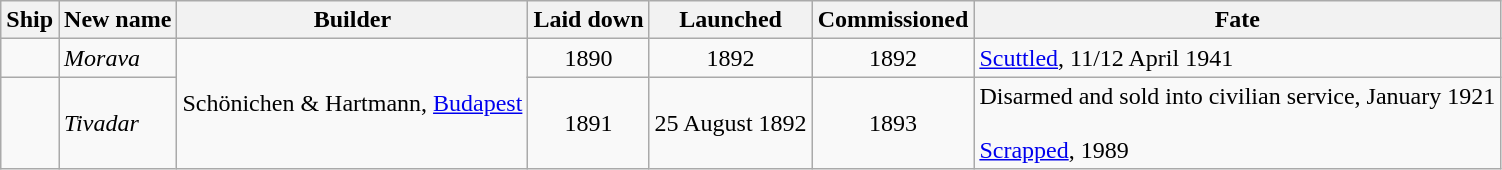<table class="wikitable">
<tr>
<th>Ship</th>
<th>New name</th>
<th>Builder</th>
<th>Laid down</th>
<th>Launched</th>
<th>Commissioned</th>
<th>Fate</th>
</tr>
<tr>
<td></td>
<td><em>Morava</em></td>
<td rowspan=2>Schönichen & Hartmann, <a href='#'>Budapest</a></td>
<td align=center>1890</td>
<td align=center>1892</td>
<td align=center>1892</td>
<td><a href='#'>Scuttled</a>, 11/12 April 1941</td>
</tr>
<tr>
<td></td>
<td><em>Tivadar</em></td>
<td align=center>1891</td>
<td align=center>25 August 1892</td>
<td align=center>1893</td>
<td>Disarmed and sold into civilian service, January 1921<br><br><a href='#'>Scrapped</a>, 1989</td>
</tr>
</table>
